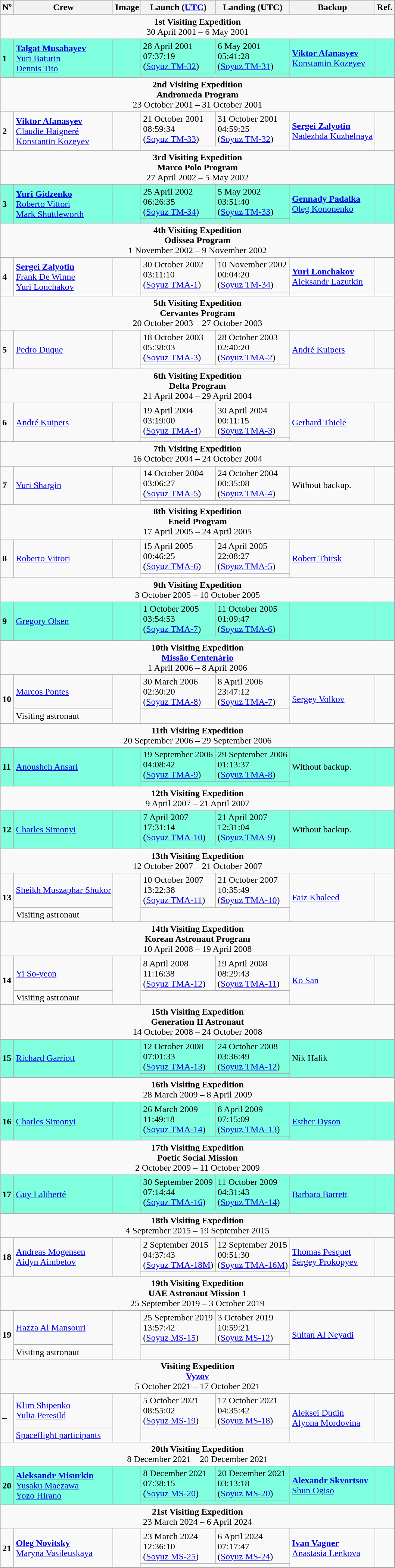<table class="wikitable">
<tr>
<th>Nº</th>
<th>Crew</th>
<th>Image</th>
<th>Launch (<a href='#'>UTC</a>)</th>
<th>Landing (UTC)</th>
<th>Backup</th>
<th>Ref.</th>
</tr>
<tr>
<td colspan="7" style="text-align:center"><strong>1st Visiting Expedition</strong><br>30 April 2001 – 6 May 2001</td>
</tr>
<tr>
<td rowspan="2" bgcolor=#7fffdd><strong>1</strong></td>
<td rowspan="2" bgcolor=#7fffdd>   <strong><a href='#'>Talgat Musabayev</a></strong><br> <a href='#'>Yuri Baturin</a><br> <a href='#'>Dennis Tito</a></td>
<td rowspan="2" bgcolor=#7fffdd></td>
<td bgcolor=#7fffdd>28 April 2001<br>07:37:19<br>(<a href='#'>Soyuz TM-32</a>)</td>
<td bgcolor=#7fffdd>6 May 2001<br>05:41:28<br>(<a href='#'>Soyuz TM-31</a>)</td>
<td rowspan="2" bgcolor=#7fffdd> <strong><a href='#'>Viktor Afanasyev</a></strong><br> <a href='#'>Konstantin Kozeyev</a></td>
<td rowspan="2" bgcolor=#7fffdd></td>
</tr>
<tr>
<td colspan=2 style="background:#7fffdd; text-align:center"></td>
</tr>
<tr>
<td colspan="7" style="text-align:center"><strong>2nd Visiting Expedition</strong><br><strong>Andromeda Program</strong><br>23 October 2001 – 31 October 2001</td>
</tr>
<tr>
<td rowspan="2"><strong>2</strong></td>
<td rowspan="2">   <strong><a href='#'>Viktor Afanasyev</a></strong><br> <a href='#'>Claudie Haigneré</a><br> <a href='#'>Konstantin Kozeyev</a></td>
<td rowspan="2"></td>
<td>21 October 2001<br>08:59:34<br>(<a href='#'>Soyuz TM-33</a>)</td>
<td>31 October 2001<br>04:59:25<br>(<a href='#'>Soyuz TM-32</a>)</td>
<td rowspan="2"> <strong><a href='#'>Sergei Zalyotin</a></strong><br> <a href='#'>Nadezhda Kuzhelnaya</a></td>
<td rowspan="2"></td>
</tr>
<tr>
<td colspan="2" style="text-align:center"></td>
</tr>
<tr>
<td colspan="7" style="text-align:center"><strong>3rd Visiting Expedition</strong><br><strong>Marco Polo Program</strong><br>27 April 2002 – 5 May 2002</td>
</tr>
<tr>
<td rowspan="2" bgcolor=#7fffdd><strong>3</strong></td>
<td rowspan="2" bgcolor=#7fffdd> <strong><a href='#'>Yuri Gidzenko</a></strong><br> <a href='#'>Roberto Vittori</a><br> <a href='#'>Mark Shuttleworth</a></td>
<td rowspan="2" bgcolor=#7fffdd></td>
<td bgcolor=#7fffdd>25 April 2002<br>06:26:35<br>(<a href='#'>Soyuz TM-34</a>)</td>
<td bgcolor=#7fffdd>5 May 2002<br>03:51:40<br>(<a href='#'>Soyuz TM-33</a>)</td>
<td rowspan="2" bgcolor=#7fffdd> <strong><a href='#'>Gennady Padalka</a></strong><br> <a href='#'>Oleg Kononenko</a></td>
<td rowspan="2" bgcolor=#7fffdd></td>
</tr>
<tr>
<td colspan=2 style="background:#7fffdd; text-align:center"></td>
</tr>
<tr>
<td colspan="7" style="text-align:center"><strong>4th Visiting Expedition</strong><br><strong>Odissea Program</strong><br>1 November 2002 – 9 November 2002</td>
</tr>
<tr>
<td rowspan="2"><strong>4</strong></td>
<td rowspan="2"> <strong><a href='#'>Sergei Zalyotin</a></strong><br> <a href='#'>Frank De Winne</a><br> <a href='#'>Yuri Lonchakov</a></td>
<td rowspan="2"></td>
<td>30 October 2002<br>03:11:10<br>(<a href='#'>Soyuz TMA-1</a>)</td>
<td>10 November 2002<br>00:04:20<br>(<a href='#'>Soyuz TM-34</a>)</td>
<td rowspan="2"> <strong><a href='#'>Yuri Lonchakov</a></strong><br> <a href='#'>Aleksandr Lazutkin</a></td>
<td rowspan="2"></td>
</tr>
<tr>
<td colspan="2" style="text-align:center"></td>
</tr>
<tr>
<td colspan="7" style="text-align:center"><strong>5th Visiting Expedition</strong><br><strong>Cervantes Program</strong><br>20 October 2003 – 27 October 2003</td>
</tr>
<tr>
<td rowspan="2"><strong>5</strong></td>
<td rowspan="2"> <a href='#'>Pedro Duque</a></td>
<td rowspan="2"></td>
<td>18 October 2003<br>05:38:03<br>(<a href='#'>Soyuz TMA-3</a>)</td>
<td>28 October 2003<br>02:40:20<br>(<a href='#'>Soyuz TMA-2</a>)</td>
<td rowspan="2"> <a href='#'>André Kuipers</a></td>
<td rowspan="2"></td>
</tr>
<tr>
<td colspan="2" style="text-align:center"></td>
</tr>
<tr>
<td colspan="7" style="text-align:center"><strong>6th Visiting Expedition</strong><br><strong>Delta Program</strong><br>21 April 2004 – 29 April 2004</td>
</tr>
<tr>
<td rowspan="2"><strong>6</strong></td>
<td rowspan="2"> <a href='#'>André Kuipers</a></td>
<td rowspan="2"></td>
<td>19 April 2004<br>03:19:00<br>(<a href='#'>Soyuz TMA-4</a>)</td>
<td>30 April 2004<br>00:11:15<br>(<a href='#'>Soyuz TMA-3</a>)</td>
<td rowspan="2"> <a href='#'>Gerhard Thiele</a></td>
<td rowspan="2"></td>
</tr>
<tr>
<td colspan="2" style="text-align:center"></td>
</tr>
<tr>
<td colspan="7" style="text-align:center"><strong>7th Visiting Expedition</strong><br>16 October 2004 – 24 October 2004</td>
</tr>
<tr>
<td rowspan="2"><strong>7</strong></td>
<td rowspan="2"> <a href='#'>Yuri Shargin</a></td>
<td rowspan="2"></td>
<td>14 October 2004<br>03:06:27<br>(<a href='#'>Soyuz TMA-5</a>)</td>
<td>24 October 2004<br>00:35:08<br>(<a href='#'>Soyuz TMA-4</a>)</td>
<td rowspan="2">Without backup.</td>
<td rowspan="2"></td>
</tr>
<tr>
<td colspan="2" style="text-align:center"></td>
</tr>
<tr>
<td colspan="7" style="text-align:center"><strong>8th Visiting Expedition</strong><br><strong>Eneid Program</strong><br>17 April 2005 – 24 April 2005</td>
</tr>
<tr>
<td rowspan="2"><strong>8</strong></td>
<td rowspan="2"> <a href='#'>Roberto Vittori</a></td>
<td rowspan="2"></td>
<td>15 April 2005<br>00:46:25<br>(<a href='#'>Soyuz TMA-6</a>)</td>
<td>24 April 2005<br>22:08:27<br>(<a href='#'>Soyuz TMA-5</a>)</td>
<td rowspan="2"> <a href='#'>Robert Thirsk</a></td>
<td rowspan="2"></td>
</tr>
<tr>
<td colspan="2" style="text-align:center"></td>
</tr>
<tr>
<td colspan="7" style="text-align:center"><strong>9th Visiting Expedition</strong><br>3 October 2005 – 10 October 2005</td>
</tr>
<tr>
<td rowspan="2" bgcolor=#7fffdd><strong>9</strong></td>
<td rowspan="2" bgcolor=#7fffdd> <a href='#'>Gregory Olsen</a></td>
<td rowspan="2" bgcolor=#7fffdd></td>
<td bgcolor=#7fffdd>1 October 2005<br>03:54:53<br>(<a href='#'>Soyuz TMA-7</a>)</td>
<td bgcolor=#7fffdd>11 October 2005<br>01:09:47<br>(<a href='#'>Soyuz TMA-6</a>)</td>
<td rowspan="2" bgcolor=#7fffdd> </td>
<td rowspan="2" bgcolor=#7fffdd></td>
</tr>
<tr>
<td colspan=2 style="background:#7fffdd; text-align:center"></td>
</tr>
<tr>
<td colspan="7" style="text-align:center"><strong>10th Visiting Expedition</strong><br><strong><a href='#'>Missão Centenário</a></strong><br>1 April 2006 – 8 April 2006</td>
</tr>
<tr>
<td rowspan="2"><strong>10</strong></td>
<td> <a href='#'>Marcos Pontes</a></td>
<td rowspan="2"></td>
<td>30 March 2006<br>02:30:20<br>(<a href='#'>Soyuz TMA-8</a>)</td>
<td>8 April 2006<br>23:47:12<br>(<a href='#'>Soyuz TMA-7</a>)</td>
<td rowspan="2"> <a href='#'>Sergey Volkov</a></td>
<td rowspan="2"></td>
</tr>
<tr>
<td>Visiting astronaut</td>
<td colspan="2" style="text-align:center"></td>
</tr>
<tr>
<td colspan="7" style="text-align:center"><strong>11th Visiting Expedition</strong><br>20 September 2006 – 29 September 2006</td>
</tr>
<tr>
<td rowspan="2" bgcolor=#7fffdd><strong>11</strong></td>
<td rowspan="2" bgcolor=#7fffdd> <a href='#'>Anousheh Ansari</a></td>
<td rowspan="2" bgcolor=#7fffdd></td>
<td bgcolor=#7fffdd>19 September 2006<br>04:08:42<br>(<a href='#'>Soyuz TMA-9</a>)</td>
<td bgcolor=#7fffdd>29 September 2006<br>01:13:37<br>(<a href='#'>Soyuz TMA-8</a>)</td>
<td rowspan="2" bgcolor=#7fffdd>Without backup.</td>
<td rowspan="2" bgcolor=#7fffdd></td>
</tr>
<tr>
<td colspan="2" style="background:#7fffdd; text-align:center"></td>
</tr>
<tr>
<td colspan="7" style="text-align:center"><strong>12th Visiting Expedition</strong><br>9 April 2007 – 21 April 2007</td>
</tr>
<tr>
<td rowspan="2" bgcolor=#7fffdd><strong>12</strong></td>
<td rowspan="2" bgcolor=#7fffdd> <a href='#'>Charles Simonyi</a></td>
<td rowspan="2" bgcolor=#7fffdd></td>
<td bgcolor=#7fffdd>7 April 2007<br>17:31:14<br>(<a href='#'>Soyuz TMA-10</a>)</td>
<td bgcolor=#7fffdd>21 April 2007<br>12:31:04<br>(<a href='#'>Soyuz TMA-9</a>)</td>
<td rowspan="2" bgcolor=#7fffdd>Without backup.</td>
<td rowspan="2" bgcolor=#7fffdd></td>
</tr>
<tr>
<td colspan="2" style="background:#7fffdd; text-align:center"></td>
</tr>
<tr>
<td colspan="7" style="text-align:center"><strong>13th Visiting Expedition</strong><br>12 October 2007 – 21 October 2007</td>
</tr>
<tr>
<td rowspan="2"><strong>13</strong></td>
<td> <a href='#'>Sheikh Muszaphar Shukor</a></td>
<td rowspan="2"></td>
<td>10 October 2007<br>13:22:38<br>(<a href='#'>Soyuz TMA-11</a>)</td>
<td>21 October 2007<br>10:35:49<br>(<a href='#'>Soyuz TMA-10</a>)</td>
<td rowspan="2"> <a href='#'>Faiz Khaleed</a></td>
<td rowspan="2"></td>
</tr>
<tr>
<td>Visiting astronaut</td>
<td colspan="2" style="text-align:center"></td>
</tr>
<tr>
<td colspan="7" style="text-align:center"><strong>14th Visiting Expedition</strong><br><strong>Korean Astronaut Program</strong><br>10 April 2008 – 19 April 2008</td>
</tr>
<tr>
<td rowspan="2"><strong>14</strong></td>
<td> <a href='#'>Yi So-yeon</a></td>
<td rowspan="2"></td>
<td>8 April 2008<br>11:16:38<br>(<a href='#'>Soyuz TMA-12</a>)</td>
<td>19 April 2008<br>08:29:43<br>(<a href='#'>Soyuz TMA-11</a>)</td>
<td rowspan="2"> <a href='#'>Ko San</a></td>
<td rowspan="2"></td>
</tr>
<tr>
<td>Visiting astronaut</td>
<td colspan="2" style="text-align:center"></td>
</tr>
<tr>
<td colspan="7" style="text-align:center"><strong>15th Visiting Expedition</strong><br><strong>Generation II Astronaut</strong><br>14 October 2008 – 24 October 2008</td>
</tr>
<tr>
<td rowspan="2" bgcolor=#7fffdd><strong>15</strong></td>
<td rowspan="2" bgcolor=#7fffdd> <a href='#'>Richard Garriott</a></td>
<td rowspan="2" bgcolor=#7fffdd></td>
<td bgcolor=#7fffdd>12 October 2008<br>07:01:33<br>(<a href='#'>Soyuz TMA-13</a>)</td>
<td bgcolor=#7fffdd>24 October 2008<br>03:36:49<br>(<a href='#'>Soyuz TMA-12</a>)</td>
<td bgcolor=#7fffdd rowspan="2"> Nik Halik</td>
<td bgcolor=#7fffdd rowspan="2"></td>
</tr>
<tr>
<td colspan="2" style="background:#7fffdd; text-align:center"></td>
</tr>
<tr>
<td colspan="7" style="text-align:center"><strong>16th Visiting Expedition</strong><br>28 March 2009 – 8 April 2009</td>
</tr>
<tr>
<td rowspan="2" bgcolor=#7fffdd><strong>16</strong></td>
<td rowspan="2" bgcolor=#7fffdd> <a href='#'>Charles Simonyi</a></td>
<td rowspan="2" bgcolor=#7fffdd></td>
<td bgcolor=#7fffdd>26 March 2009<br>11:49:18<br>(<a href='#'>Soyuz TMA-14</a>)</td>
<td bgcolor=#7fffdd>8 April 2009<br>07:15:09<br>(<a href='#'>Soyuz TMA-13</a>)</td>
<td rowspan="2" bgcolor=#7fffdd> <a href='#'>Esther Dyson</a></td>
<td bgcolor=#7fffdd rowspan="2"></td>
</tr>
<tr>
<td colspan="2" style="background:#7fffdd; text-align:center"></td>
</tr>
<tr>
<td colspan="7" style="text-align:center"><strong>17th Visiting Expedition</strong><br><strong>Poetic Social Mission</strong><br>2 October 2009 – 11 October 2009</td>
</tr>
<tr>
<td rowspan="2" bgcolor=#7fffdd><strong>17</strong></td>
<td rowspan="2" bgcolor=#7fffdd> <a href='#'>Guy Laliberté</a></td>
<td rowspan="2" bgcolor=#7fffdd></td>
<td bgcolor=#7fffdd>30 September 2009<br>07:14:44<br>(<a href='#'>Soyuz TMA-16</a>)</td>
<td bgcolor=#7fffdd>11 October 2009<br>04:31:43<br>(<a href='#'>Soyuz TMA-14</a>)</td>
<td rowspan="2" bgcolor=#7fffdd> <a href='#'>Barbara Barrett</a></td>
<td bgcolor=#7fffdd rowspan="2"></td>
</tr>
<tr>
<td colspan="2" style="background:#7fffdd; text-align:center"></td>
</tr>
<tr>
<td colspan="7" style="text-align:center"><strong>18th Visiting Expedition</strong><br>4 September 2015 – 19 September 2015</td>
</tr>
<tr>
<td rowspan="2"><strong>18</strong></td>
<td rowspan="2"> <a href='#'>Andreas Mogensen</a><br> <a href='#'>Aidyn Aimbetov</a></td>
<td rowspan="2"></td>
<td>2 September 2015<br>04:37:43<br>(<a href='#'>Soyuz TMA-18M</a>)</td>
<td>12 September 2015<br>00:51:30<br>(<a href='#'>Soyuz TMA-16M</a>)</td>
<td rowspan="2"> <a href='#'>Thomas Pesquet</a><br> <a href='#'>Sergey Prokopyev</a></td>
<td rowspan="2"></td>
</tr>
<tr>
<td colspan="2" style="text-align:center"></td>
</tr>
<tr>
<td colspan="7" style="text-align:center"><strong>19th Visiting Expedition</strong><br><strong>UAE Astronaut Mission 1</strong><br>25 September 2019 – 3 October 2019</td>
</tr>
<tr>
<td rowspan="2"><strong>19</strong></td>
<td> <a href='#'>Hazza Al Mansouri</a></td>
<td rowspan="2"></td>
<td>25 September 2019<br>13:57:42<br>(<a href='#'>Soyuz MS-15</a>)</td>
<td>3 October 2019<br>10:59:21<br>(<a href='#'>Soyuz MS-12</a>)</td>
<td rowspan="2"> <a href='#'>Sultan Al Neyadi</a></td>
<td rowspan="2"></td>
</tr>
<tr>
<td>Visiting astronaut</td>
<td colspan="2" style="text-align:center"></td>
</tr>
<tr>
<td colspan="7" style="text-align:center"><strong>Visiting Expedition</strong><br><strong><a href='#'>Vyzov</a></strong><br>5 October 2021 – 17 October 2021</td>
</tr>
<tr>
<td rowspan="3"><strong>–</strong></td>
<td rowspan="2"> <a href='#'>Klim Shipenko</a><br> <a href='#'>Yulia Peresild</a></td>
<td rowspan="3"></td>
<td>5 October 2021<br>08:55:02<br>(<a href='#'>Soyuz MS-19</a>)</td>
<td>17 October 2021<br>04:35:42<br>(<a href='#'>Soyuz MS-18</a>)</td>
<td rowspan="3"> <a href='#'>Aleksei Dudin</a><br> <a href='#'>Alyona Mordovina</a></td>
<td rowspan="3"><br><br></td>
</tr>
<tr>
<td rowspan="2" colspan="2" style="text-align:center"></td>
</tr>
<tr>
<td><a href='#'>Spaceflight participants</a></td>
</tr>
<tr>
<td colspan="7" style="text-align:center"><strong>20th Visiting Expedition</strong><br>8 December 2021 – 20 December 2021</td>
</tr>
<tr>
<td rowspan="2" bgcolor=#7fffdd><strong>20</strong></td>
<td rowspan="2" bgcolor=#7fffdd> <strong><a href='#'>Aleksandr Misurkin</a></strong><br> <a href='#'>Yusaku Maezawa</a><br> <a href='#'>Yozo Hirano</a></td>
<td rowspan="2" bgcolor=#7fffdd></td>
<td bgcolor=#7fffdd>8 December 2021<br>07:38:15<br>(<a href='#'>Soyuz MS-20</a>)</td>
<td bgcolor=#7fffdd>20 December 2021<br>03:13:18<br>(<a href='#'>Soyuz MS-20</a>)</td>
<td rowspan="2" bgcolor=#7fffdd> <strong><a href='#'>Alexandr Skvortsov</a></strong><br> <a href='#'>Shun Ogiso</a></td>
<td rowspan="2" bgcolor=#7fffdd></td>
</tr>
<tr>
<td colspan=2 style="background:#7fffdd; text-align:center"></td>
</tr>
<tr>
<td colspan="7" style="text-align:center"><strong>21st Visiting Expedition</strong><br>23 March 2024 – 6 April 2024</td>
</tr>
<tr>
<td rowspan="2"><strong>21</strong></td>
<td rowspan="2"> <strong><a href='#'>Oleg Novitsky</a></strong><br> <a href='#'>Maryna Vasileuskaya</a></td>
<td rowspan="2"></td>
<td>23 March 2024<br>12:36:10<br>(<a href='#'>Soyuz MS-25</a>)</td>
<td>6 April 2024<br>07:17:47<br>(<a href='#'>Soyuz MS-24</a>)</td>
<td rowspan="2"> <strong><a href='#'>Ivan Vagner</a></strong><br> <a href='#'>Anastasia Lenkova</a></td>
<td rowspan="2"><br></td>
</tr>
<tr>
<td colspan=2 style="text-align:center"></td>
</tr>
</table>
